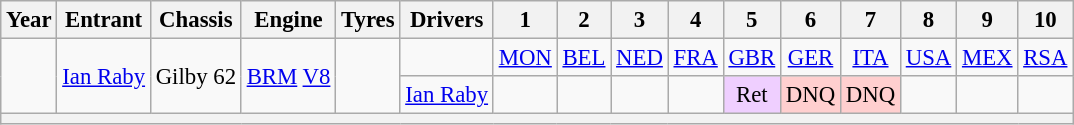<table class="wikitable" style="text-align:center; font-size:95%">
<tr>
<th>Year</th>
<th>Entrant</th>
<th>Chassis</th>
<th>Engine</th>
<th>Tyres</th>
<th>Drivers</th>
<th>1</th>
<th>2</th>
<th>3</th>
<th>4</th>
<th>5</th>
<th>6</th>
<th>7</th>
<th>8</th>
<th>9</th>
<th>10</th>
</tr>
<tr>
<td rowspan="2"></td>
<td rowspan="2"><a href='#'>Ian Raby</a></td>
<td rowspan="2">Gilby 62</td>
<td rowspan="2"><a href='#'>BRM</a> <a href='#'>V8</a></td>
<td rowspan="2"></td>
<td></td>
<td><a href='#'>MON</a></td>
<td><a href='#'>BEL</a></td>
<td><a href='#'>NED</a></td>
<td><a href='#'>FRA</a></td>
<td><a href='#'>GBR</a></td>
<td><a href='#'>GER</a></td>
<td><a href='#'>ITA</a></td>
<td><a href='#'>USA</a></td>
<td><a href='#'>MEX</a></td>
<td><a href='#'>RSA</a></td>
</tr>
<tr>
<td><a href='#'>Ian Raby</a></td>
<td></td>
<td></td>
<td></td>
<td></td>
<td style="background:#EFCFFF;">Ret</td>
<td style="background:#FFCFCF;">DNQ</td>
<td style="background:#FFCFCF;">DNQ</td>
<td></td>
<td></td>
<td></td>
</tr>
<tr>
<th colspan="16"></th>
</tr>
</table>
